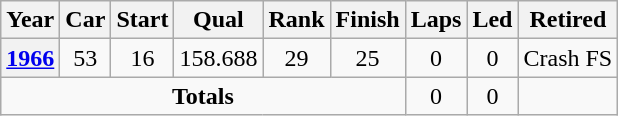<table class="wikitable" style="text-align:center">
<tr>
<th>Year</th>
<th>Car</th>
<th>Start</th>
<th>Qual</th>
<th>Rank</th>
<th>Finish</th>
<th>Laps</th>
<th>Led</th>
<th>Retired</th>
</tr>
<tr>
<th><a href='#'>1966</a></th>
<td>53</td>
<td>16</td>
<td>158.688</td>
<td>29</td>
<td>25</td>
<td>0</td>
<td>0</td>
<td>Crash FS</td>
</tr>
<tr>
<td colspan=6><strong>Totals</strong></td>
<td>0</td>
<td>0</td>
<td></td>
</tr>
</table>
